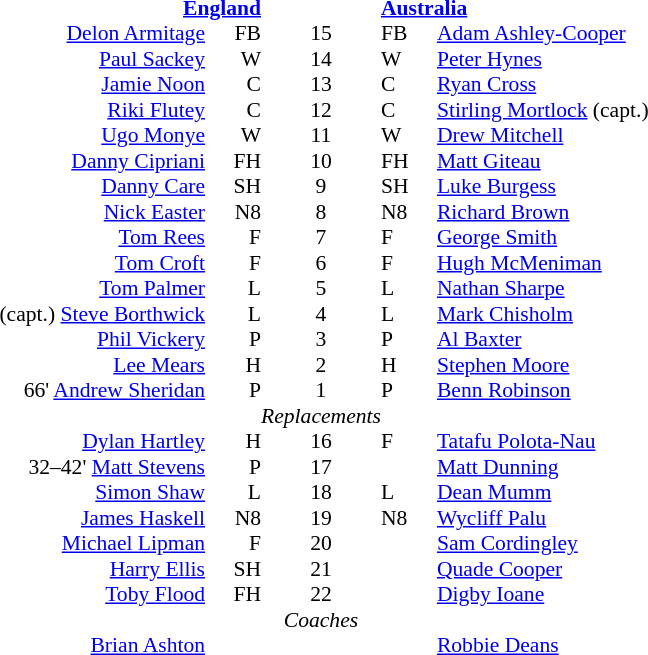<table width="100%" style="font-size: 90%; " cellspacing="0" cellpadding="0" align=center>
<tr>
<td width=41%; text-align=right></td>
<td width=3%; text-align:right></td>
<td width=4%; text-align:center></td>
<td width=3%; text-align:left></td>
<td width=49%; text-align:left></td>
</tr>
<tr>
<td colspan=2; align=right><strong><a href='#'>England</a></strong></td>
<td></td>
<td colspan=2;><strong><a href='#'>Australia</a></strong></td>
</tr>
<tr>
<td align=right><a href='#'>Delon Armitage</a></td>
<td align=right>FB</td>
<td align=center>15</td>
<td>FB</td>
<td><a href='#'>Adam Ashley-Cooper</a></td>
</tr>
<tr>
<td align=right><a href='#'>Paul Sackey</a></td>
<td align=right>W</td>
<td align=center>14</td>
<td>W</td>
<td><a href='#'>Peter Hynes</a></td>
</tr>
<tr>
<td align=right><a href='#'>Jamie Noon</a></td>
<td align=right>C</td>
<td align=center>13</td>
<td>C</td>
<td><a href='#'>Ryan Cross</a></td>
</tr>
<tr>
<td align=right><a href='#'>Riki Flutey</a></td>
<td align=right>C</td>
<td align=center>12</td>
<td>C</td>
<td><a href='#'>Stirling Mortlock</a> (capt.)</td>
</tr>
<tr>
<td align=right><a href='#'>Ugo Monye</a></td>
<td align=right>W</td>
<td align=center>11</td>
<td>W</td>
<td><a href='#'>Drew Mitchell</a></td>
</tr>
<tr>
<td align=right> <a href='#'>Danny Cipriani</a></td>
<td align=right>FH</td>
<td align=center>10</td>
<td>FH</td>
<td><a href='#'>Matt Giteau</a></td>
</tr>
<tr>
<td align=right> <a href='#'>Danny Care</a></td>
<td align=right>SH</td>
<td align=center>9</td>
<td>SH</td>
<td><a href='#'>Luke Burgess</a></td>
</tr>
<tr>
<td align=right> <a href='#'>Nick Easter</a></td>
<td align=right>N8</td>
<td align=center>8</td>
<td>N8</td>
<td><a href='#'>Richard Brown</a> </td>
</tr>
<tr>
<td align=right> <a href='#'>Tom Rees</a></td>
<td align=right>F</td>
<td align=center>7</td>
<td>F</td>
<td><a href='#'>George Smith</a></td>
</tr>
<tr>
<td align=right><a href='#'>Tom Croft</a></td>
<td align=right>F</td>
<td align=center>6</td>
<td>F</td>
<td><a href='#'>Hugh McMeniman</a> </td>
</tr>
<tr>
<td align=right> <a href='#'>Tom Palmer</a></td>
<td align=right>L</td>
<td align=center>5</td>
<td>L</td>
<td><a href='#'>Nathan Sharpe</a></td>
</tr>
<tr>
<td align=right>(capt.) <a href='#'>Steve Borthwick</a></td>
<td align=right>L</td>
<td align=center>4</td>
<td>L</td>
<td><a href='#'>Mark Chisholm</a> </td>
</tr>
<tr>
<td align=right>  <a href='#'>Phil Vickery</a></td>
<td align=right>P</td>
<td align=center>3</td>
<td>P</td>
<td><a href='#'>Al Baxter</a></td>
</tr>
<tr>
<td align=right> <a href='#'>Lee Mears</a></td>
<td align=right>H</td>
<td align=center>2</td>
<td>H</td>
<td><a href='#'>Stephen Moore</a></td>
</tr>
<tr>
<td align=right> 66'  <a href='#'>Andrew Sheridan</a></td>
<td align=right>P</td>
<td align=center>1</td>
<td>P</td>
<td><a href='#'>Benn Robinson</a></td>
</tr>
<tr>
<td></td>
<td></td>
<td align=center><em>Replacements</em></td>
<td></td>
<td></td>
</tr>
<tr>
<td align=right> <a href='#'>Dylan Hartley</a></td>
<td align=right>H</td>
<td align=center>16</td>
<td>F</td>
<td><a href='#'>Tatafu Polota-Nau</a> </td>
</tr>
<tr>
<td align=right>32–42'   <a href='#'>Matt Stevens</a></td>
<td align=right>P</td>
<td align=center>17</td>
<td></td>
<td><a href='#'>Matt Dunning</a></td>
</tr>
<tr>
<td align=right> <a href='#'>Simon Shaw</a></td>
<td align=right>L</td>
<td align=center>18</td>
<td>L</td>
<td><a href='#'>Dean Mumm</a> </td>
</tr>
<tr>
<td align=right> <a href='#'>James Haskell</a></td>
<td align=right>N8</td>
<td align=center>19</td>
<td>N8</td>
<td><a href='#'>Wycliff Palu</a> </td>
</tr>
<tr>
<td align=right> <a href='#'>Michael Lipman</a></td>
<td align=right>F</td>
<td align=center>20</td>
<td></td>
<td><a href='#'>Sam Cordingley</a></td>
</tr>
<tr>
<td align=right> <a href='#'>Harry Ellis</a></td>
<td align=right>SH</td>
<td align=center>21</td>
<td></td>
<td><a href='#'>Quade Cooper</a></td>
</tr>
<tr>
<td align=right> <a href='#'>Toby Flood</a></td>
<td align=right>FH</td>
<td align=center>22</td>
<td></td>
<td><a href='#'>Digby Ioane</a></td>
</tr>
<tr>
<td></td>
<td></td>
<td align=center><em>Coaches</em></td>
<td></td>
<td></td>
</tr>
<tr>
<td align=right> <a href='#'>Brian Ashton</a></td>
<td></td>
<td></td>
<td></td>
<td><a href='#'>Robbie Deans</a> </td>
</tr>
</table>
